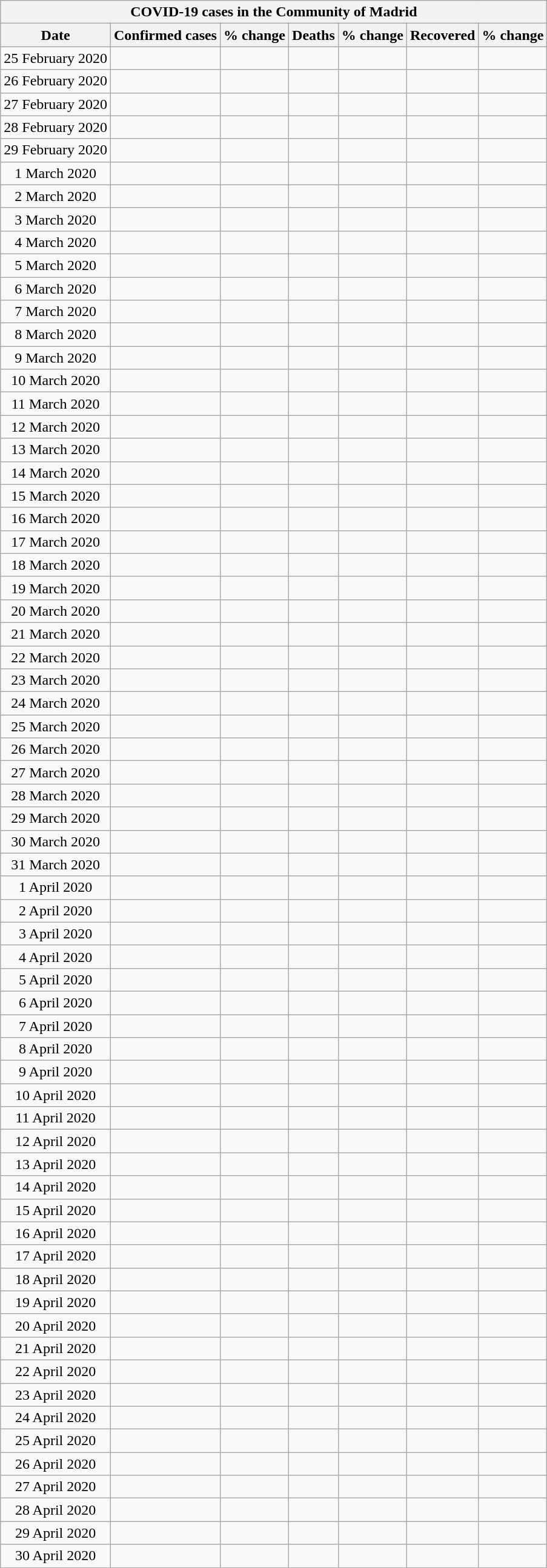<table class="wikitable mw-collapsible">
<tr>
<th colspan="7" style="text-align:center">COVID-19 cases in the Community of Madrid</th>
</tr>
<tr>
<th>Date</th>
<th>Confirmed cases</th>
<th>% change</th>
<th>Deaths</th>
<th>% change</th>
<th>Recovered</th>
<th>% change</th>
</tr>
<tr>
<td align = "center">25 February 2020</td>
<td align = "right"></td>
<td align = "right"></td>
<td align = "right"></td>
<td align = "right"></td>
<td align = "right"></td>
<td align = "right"></td>
</tr>
<tr>
<td align = "center">26 February 2020</td>
<td align = "right"></td>
<td align = "right"></td>
<td align = "right"></td>
<td align = "right"></td>
<td align = "right"></td>
<td align = "right"></td>
</tr>
<tr>
<td align = "center">27 February 2020</td>
<td align = "right"></td>
<td align = "right"></td>
<td align = "right"></td>
<td align = "right"></td>
<td align = "right"></td>
<td align = "right"></td>
</tr>
<tr>
<td align = "center">28 February 2020</td>
<td align = "right"></td>
<td align = "right"></td>
<td align = "right"></td>
<td align = "right"></td>
<td align = "right"></td>
<td align = "right"></td>
</tr>
<tr>
<td align = "center">29 February 2020</td>
<td align = "right"></td>
<td align = "right"></td>
<td align = "right"></td>
<td align = "right"></td>
<td align = "right"></td>
<td align = "right"></td>
</tr>
<tr>
<td align = "center">1 March 2020</td>
<td align = "right"></td>
<td align = "right"></td>
<td align = "right"></td>
<td align = "right"></td>
<td align = "right"></td>
<td align = "right"></td>
</tr>
<tr>
<td align = "center">2 March 2020</td>
<td align = "right"></td>
<td align = "right"></td>
<td align = "right"></td>
<td align = "right"></td>
<td align = "right"></td>
<td align = "right"></td>
</tr>
<tr>
<td align = "center">3 March 2020</td>
<td align = "right"></td>
<td align = "right"></td>
<td align = "right"></td>
<td align = "right"></td>
<td align = "right"></td>
<td align = "right"></td>
</tr>
<tr>
<td align = "center">4 March 2020</td>
<td align = "right"></td>
<td align = "right"></td>
<td align = "right"></td>
<td align = "right"></td>
<td align = "right"></td>
<td align = "right"></td>
</tr>
<tr>
<td align = "center">5 March 2020</td>
<td align = "right"></td>
<td align = "right"></td>
<td align = "right"></td>
<td align = "right"></td>
<td align = "right"></td>
<td align = "right"></td>
</tr>
<tr>
<td align = "center">6 March 2020</td>
<td align = "right"></td>
<td align = "right"></td>
<td align = "right"></td>
<td align = "right"></td>
<td align = "right"></td>
<td align = "right"></td>
</tr>
<tr>
<td align = "center">7 March 2020</td>
<td align = "right"></td>
<td align = "right"></td>
<td align = "right"></td>
<td align = "right"></td>
<td align = "right"></td>
<td align = "right"></td>
</tr>
<tr>
<td align = "center">8 March 2020</td>
<td align = "right"></td>
<td align = "right"></td>
<td align = "right"></td>
<td align = "right"></td>
<td align = "right"></td>
<td align = "right"></td>
</tr>
<tr>
<td align = "center">9 March 2020</td>
<td align = "right"></td>
<td align = "right"></td>
<td align = "right"></td>
<td align = "right"></td>
<td align = "right"></td>
<td align = "right"></td>
</tr>
<tr>
<td align = "center">10 March 2020</td>
<td align = "right"></td>
<td align = "right"></td>
<td align = "right"></td>
<td align = "right"></td>
<td align = "right"></td>
<td align = "right"></td>
</tr>
<tr>
<td align = "center">11 March 2020</td>
<td align = "right"></td>
<td align = "right"></td>
<td align = "right"></td>
<td align = "right"></td>
<td align = "right"></td>
<td align = "right"></td>
</tr>
<tr>
<td align = "center">12 March 2020</td>
<td align = "right"></td>
<td align = "right"></td>
<td align = "right"></td>
<td align = "right"></td>
<td align = "right"></td>
<td align = "right"></td>
</tr>
<tr>
<td align = "center">13 March 2020</td>
<td align = "right"></td>
<td align = "right"></td>
<td align = "right"></td>
<td align = "right"></td>
<td align = "right"></td>
<td align = "right"></td>
</tr>
<tr>
<td align = "center">14 March 2020</td>
<td align = "right"></td>
<td align = "right"></td>
<td align = "right"></td>
<td align = "right"></td>
<td align = "right"></td>
<td align = "right"></td>
</tr>
<tr>
<td align = "center">15 March 2020</td>
<td align = "right"></td>
<td align = "right"></td>
<td align = "right"></td>
<td align = "right"></td>
<td align = "right"></td>
<td align = "right"></td>
</tr>
<tr>
<td align = "center">16 March 2020</td>
<td align = "right"></td>
<td align = "right"></td>
<td align = "right"></td>
<td align = "right"></td>
<td align = "right"></td>
<td align = "right"></td>
</tr>
<tr>
<td align = "center">17 March 2020</td>
<td align = "right"></td>
<td align = "right"></td>
<td align = "right"></td>
<td align = "right"></td>
<td align = "right"></td>
<td align = "right"></td>
</tr>
<tr>
<td align = "center">18 March 2020</td>
<td align = "right"></td>
<td align = "right"></td>
<td align = "right"></td>
<td align = "right"></td>
<td align = "right"></td>
<td align = "right"></td>
</tr>
<tr>
<td align = "center">19 March 2020</td>
<td align = "right"></td>
<td align = "right"></td>
<td align = "right"></td>
<td align = "right"></td>
<td align = "right"></td>
<td align = "right"></td>
</tr>
<tr>
<td align = "center">20 March 2020</td>
<td align = "right"></td>
<td align = "right"></td>
<td align = "right"></td>
<td align = "right"></td>
<td align = "right"></td>
<td align = "right"></td>
</tr>
<tr>
<td align = "center">21 March 2020</td>
<td align = "right"></td>
<td align = "right"></td>
<td align = "right"></td>
<td align = "right"></td>
<td align = "right"></td>
<td align = "right"></td>
</tr>
<tr>
<td align = "center">22 March 2020</td>
<td align = "right"></td>
<td align = "right"></td>
<td align = "right"></td>
<td align = "right"></td>
<td align = "right"></td>
<td align = "right"></td>
</tr>
<tr>
<td align = "center">23 March 2020</td>
<td align = "right"></td>
<td align = "right"></td>
<td align = "right"></td>
<td align = "right"></td>
<td align = "right"></td>
<td align = "right"></td>
</tr>
<tr>
<td align = "center">24 March 2020</td>
<td align = "right"></td>
<td align = "right"></td>
<td align = "right"></td>
<td align = "right"></td>
<td align = "right"></td>
<td align = "right"></td>
</tr>
<tr>
<td align = "center">25 March 2020</td>
<td align = "right"></td>
<td align = "right"></td>
<td align = "right"></td>
<td align = "right"></td>
<td align = "right"></td>
<td align = "right"></td>
</tr>
<tr>
<td align = "center">26 March 2020</td>
<td align = "right"></td>
<td align = "right"></td>
<td align = "right"></td>
<td align = "right"></td>
<td align = "right"></td>
<td align = "right"></td>
</tr>
<tr>
<td align = "center">27 March 2020</td>
<td align = "right"></td>
<td align = "right"></td>
<td align = "right"></td>
<td align = "right"></td>
<td align = "right"></td>
<td align = "right"></td>
</tr>
<tr>
<td align = "center">28 March 2020</td>
<td align = "right"></td>
<td align = "right"></td>
<td align = "right"></td>
<td align = "right"></td>
<td align = "right"></td>
<td align = "right"></td>
</tr>
<tr>
<td align = "center">29 March 2020</td>
<td align = "right"></td>
<td align = "right"></td>
<td align = "right"></td>
<td align = "right"></td>
<td align = "right"></td>
<td align = "right"></td>
</tr>
<tr>
<td align = "center">30 March 2020</td>
<td align = "right"></td>
<td align = "right"></td>
<td align = "right"></td>
<td align = "right"></td>
<td align = "right"></td>
<td align = "right"></td>
</tr>
<tr>
<td align = "center">31 March 2020</td>
<td align = "right"></td>
<td align = "right"></td>
<td align = "right"></td>
<td align = "right"></td>
<td align = "right"></td>
<td align = "right"></td>
</tr>
<tr>
<td align = "center">1 April 2020</td>
<td align = "right"></td>
<td align = "right"></td>
<td align = "right"></td>
<td align = "right"></td>
<td align = "right"></td>
<td align = "right"></td>
</tr>
<tr>
<td align = "center">2 April 2020</td>
<td align = "right"></td>
<td align = "right"></td>
<td align = "right"></td>
<td align = "right"></td>
<td align = "right"></td>
<td align = "right"></td>
</tr>
<tr>
<td align = "center">3 April 2020</td>
<td align = "right"></td>
<td align = "right"></td>
<td align = "right"></td>
<td align = "right"></td>
<td align = "right"></td>
<td align = "right"></td>
</tr>
<tr>
<td align = "center">4 April 2020</td>
<td align = "right"></td>
<td align = "right"></td>
<td align = "right"></td>
<td align = "right"></td>
<td align = "right"></td>
<td align = "right"></td>
</tr>
<tr>
<td align = "center">5 April 2020</td>
<td align = "right"></td>
<td align = "right"></td>
<td align = "right"></td>
<td align = "right"></td>
<td align = "right"></td>
<td align = "right"></td>
</tr>
<tr>
<td align = "center">6 April 2020</td>
<td align = "right"></td>
<td align = "right"></td>
<td align = "right"></td>
<td align = "right"></td>
<td align = "right"></td>
<td align = "right"></td>
</tr>
<tr>
<td align = "center">7 April 2020</td>
<td align = "right"></td>
<td align = "right"></td>
<td align = "right"></td>
<td align = "right"></td>
<td align = "right"></td>
<td align = "right"></td>
</tr>
<tr>
<td align = "center">8 April 2020</td>
<td align = "right"></td>
<td align = "right"></td>
<td align = "right"></td>
<td align = "right"></td>
<td align = "right"></td>
<td align = "right"></td>
</tr>
<tr>
<td align = "center">9 April 2020</td>
<td align = "right"></td>
<td align = "right"></td>
<td align = "right"></td>
<td align = "right"></td>
<td align = "right"></td>
<td align = "right"></td>
</tr>
<tr>
<td align = "center">10 April 2020</td>
<td align = "right"></td>
<td align = "right"></td>
<td align = "right"></td>
<td align = "right"></td>
<td align = "right"></td>
<td align = "right"></td>
</tr>
<tr>
<td align = "center">11 April 2020</td>
<td align = "right"></td>
<td align = "right"></td>
<td align = "right"></td>
<td align = "right"></td>
<td align = "right"></td>
<td align = "right"></td>
</tr>
<tr>
<td align = "center">12 April 2020</td>
<td align = "right"></td>
<td align = "right"></td>
<td align = "right"></td>
<td align = "right"></td>
<td align = "right"></td>
<td align = "right"></td>
</tr>
<tr>
<td align = "center">13 April 2020</td>
<td align = "right"></td>
<td align = "right"></td>
<td align = "right"></td>
<td align = "right"></td>
<td align = "right"></td>
<td align = "right"></td>
</tr>
<tr>
<td align = "center">14 April 2020</td>
<td align = "right"></td>
<td align = "right"></td>
<td align = "right"></td>
<td align = "right"></td>
<td align = "right"></td>
<td align = "right"></td>
</tr>
<tr>
<td align = "center">15 April 2020</td>
<td align = "right"></td>
<td align = "right"></td>
<td align = "right"></td>
<td align = "right"></td>
<td align = "right"></td>
<td align = "right"></td>
</tr>
<tr>
<td align = "center">16 April 2020</td>
<td align = "right"></td>
<td align = "right"></td>
<td align = "right"></td>
<td align = "right"></td>
<td align = "right"></td>
<td align = "right"></td>
</tr>
<tr>
<td align = "center">17 April 2020</td>
<td align = "right"></td>
<td align = "right"></td>
<td align = "right"></td>
<td align = "right"></td>
<td align = "right"></td>
<td align = "right"></td>
</tr>
<tr>
<td align = "center">18 April 2020</td>
<td align = "right"></td>
<td align = "right"></td>
<td align = "right"></td>
<td align = "right"></td>
<td align = "right"></td>
<td align = "right"></td>
</tr>
<tr>
<td align = "center">19 April 2020</td>
<td align = "right"></td>
<td align = "right"></td>
<td align = "right"></td>
<td align = "right"></td>
<td align = "right"></td>
<td align = "right"></td>
</tr>
<tr>
<td align = "center">20 April 2020</td>
<td align = "right"></td>
<td align = "right"></td>
<td align = "right"></td>
<td align = "right"></td>
<td align = "right"></td>
<td align = "right"></td>
</tr>
<tr>
<td align = "center">21 April 2020</td>
<td align = "right"></td>
<td align = "right"></td>
<td align = "right"></td>
<td align = "right"></td>
<td align = "right"></td>
<td align = "right"></td>
</tr>
<tr>
<td align = "center">22 April 2020</td>
<td align = "right"></td>
<td align = "right"></td>
<td align = "right"></td>
<td align = "right"></td>
<td align = "right"></td>
<td align = "right"></td>
</tr>
<tr>
<td align = "center">23 April 2020</td>
<td align = "right"></td>
<td align = "right"></td>
<td align = "right"></td>
<td align = "right"></td>
<td align = "right"></td>
<td align = "right"></td>
</tr>
<tr>
<td align = "center">24 April 2020</td>
<td align = "right"></td>
<td align = "right"></td>
<td align = "right"></td>
<td align = "right"></td>
<td align = "right"></td>
<td align = "right"></td>
</tr>
<tr>
<td align = "center">25 April 2020</td>
<td align = "right"></td>
<td align = "right"></td>
<td align = "right"></td>
<td align = "right"></td>
<td align = "right"></td>
<td align = "right"></td>
</tr>
<tr>
<td align = "center">26 April 2020</td>
<td align = "right"></td>
<td align = "right"></td>
<td align = "right"></td>
<td align = "right"></td>
<td align = "right"></td>
<td align = "right"></td>
</tr>
<tr>
<td align = "center">27 April 2020</td>
<td align = "right"></td>
<td align = "right"></td>
<td align = "right"></td>
<td align = "right"></td>
<td align = "right"></td>
<td align = "right"></td>
</tr>
<tr>
<td align = "center">28 April 2020</td>
<td align = "right"></td>
<td align = "right"></td>
<td align = "right"></td>
<td align = "right"></td>
<td align = "right"></td>
<td align = "right"></td>
</tr>
<tr>
<td align = "center">29 April 2020</td>
<td align = "right"></td>
<td align = "right"></td>
<td align = "right"></td>
<td align = "right"></td>
<td align = "right"></td>
<td align = "right"></td>
</tr>
<tr>
<td align = "center">30 April 2020</td>
<td align = "right"></td>
<td align = "right"></td>
<td align = "right"></td>
<td align = "right"></td>
<td align = "right"></td>
<td align = "right"></td>
</tr>
</table>
